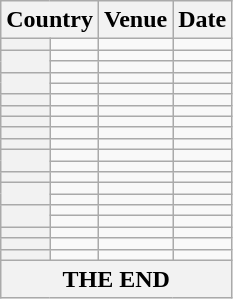<table class="wikitable mw-collapsible mw-collapsed">
<tr>
<th colspan="2">Country</th>
<th>Venue</th>
<th>Date</th>
</tr>
<tr>
<th></th>
<td></td>
<td></td>
<td></td>
</tr>
<tr>
<th rowspan="2"></th>
<td></td>
<td></td>
<td></td>
</tr>
<tr>
<td></td>
<td></td>
<td></td>
</tr>
<tr>
<th rowspan="2"></th>
<td></td>
<td></td>
<td></td>
</tr>
<tr>
<td></td>
<td></td>
<td></td>
</tr>
<tr>
<th></th>
<td></td>
<td></td>
<td></td>
</tr>
<tr>
<th></th>
<td></td>
<td></td>
<td></td>
</tr>
<tr>
<th></th>
<td></td>
<td></td>
<td></td>
</tr>
<tr>
<th></th>
<td></td>
<td></td>
<td></td>
</tr>
<tr>
<th></th>
<td></td>
<td></td>
<td></td>
</tr>
<tr>
<th rowspan="2"></th>
<td></td>
<td></td>
<td></td>
</tr>
<tr>
<td></td>
<td></td>
<td></td>
</tr>
<tr>
<th></th>
<td></td>
<td></td>
<td></td>
</tr>
<tr>
<th rowspan="2"></th>
<td></td>
<td></td>
<td></td>
</tr>
<tr>
<td></td>
<td></td>
<td></td>
</tr>
<tr>
<th rowspan="2"></th>
<td></td>
<td></td>
<td></td>
</tr>
<tr>
<td></td>
<td></td>
<td></td>
</tr>
<tr>
<th></th>
<td></td>
<td></td>
<td></td>
</tr>
<tr>
<th></th>
<td></td>
<td></td>
<td></td>
</tr>
<tr>
<th></th>
<td></td>
<td></td>
<td></td>
</tr>
<tr>
<th colspan="4">THE END</th>
</tr>
</table>
